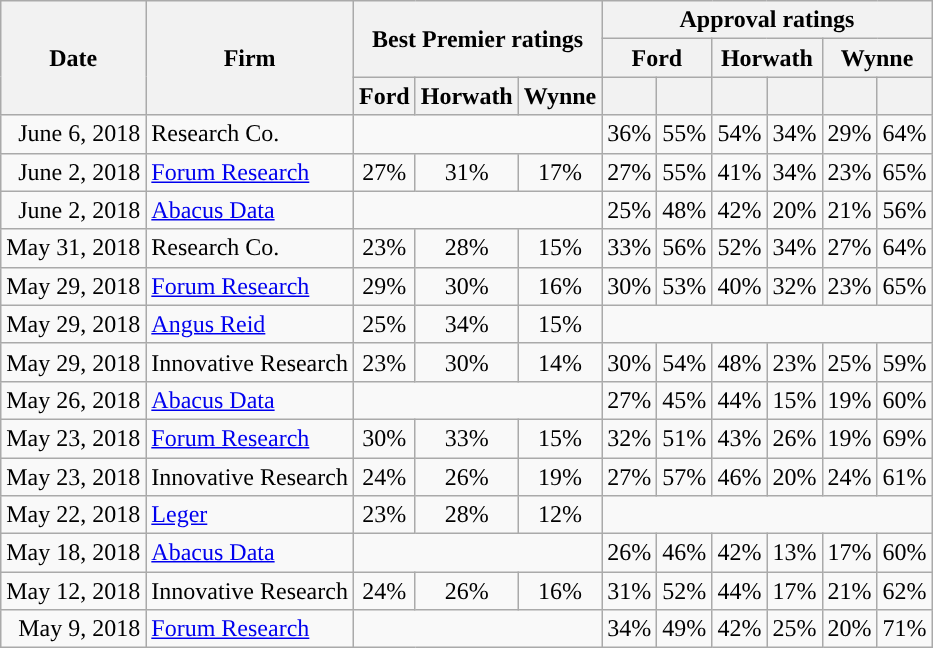<table class="wikitable" style="text-align:right;">
<tr>
<th rowspan="3">Date</th>
<th rowspan="3">Firm</th>
<th rowspan="2" colspan="3">Best Premier ratings</th>
<th colspan="6">Approval ratings</th>
</tr>
<tr>
<th colspan="2" style="background-color:">Ford</th>
<th colspan="2" style="background-color:">Horwath</th>
<th colspan="2" style="background-color:">Wynne</th>
</tr>
<tr>
<th style="background-color:">Ford</th>
<th style="background-color:">Horwath</th>
<th style="background-color:">Wynne</th>
<th></th>
<th></th>
<th></th>
<th></th>
<th></th>
<th></th>
</tr>
<tr>
<td>June 6, 2018</td>
<td style="text-align:left;">Research Co.</td>
<td colspan="3"> </td>
<td style="text-align:center;">36%</td>
<td style="text-align:center;">55%</td>
<td style="text-align:center;">54%</td>
<td style="text-align:center;">34%</td>
<td style="text-align:center;">29%</td>
<td style="text-align:center;">64%</td>
</tr>
<tr>
<td>June 2, 2018</td>
<td style="text-align:left;"><a href='#'>Forum Research</a></td>
<td style="text-align:center;">27%</td>
<td style="text-align:center;">31%</td>
<td style="text-align:center;">17%</td>
<td style="text-align:center;">27%</td>
<td style="text-align:center;">55%</td>
<td style="text-align:center;">41%</td>
<td style="text-align:center;">34%</td>
<td style="text-align:center;">23%</td>
<td style="text-align:center;">65%</td>
</tr>
<tr>
<td>June 2, 2018</td>
<td style="text-align:left;"><a href='#'>Abacus Data</a></td>
<td colspan="3"> </td>
<td style="text-align:center;">25%</td>
<td style="text-align:center;">48%</td>
<td style="text-align:center;">42%</td>
<td style="text-align:center;">20%</td>
<td style="text-align:center;">21%</td>
<td style="text-align:center;">56%</td>
</tr>
<tr>
<td>May 31, 2018</td>
<td style="text-align:left;">Research Co.</td>
<td style="text-align:center;">23%</td>
<td style="text-align:center;">28%</td>
<td style="text-align:center;">15%</td>
<td style="text-align:center;">33%</td>
<td style="text-align:center;">56%</td>
<td style="text-align:center;">52%</td>
<td style="text-align:center;">34%</td>
<td style="text-align:center;">27%</td>
<td style="text-align:center;">64%</td>
</tr>
<tr>
<td>May 29, 2018</td>
<td style="text-align:left;"><a href='#'>Forum Research</a></td>
<td style="text-align:center;">29%</td>
<td style="text-align:center;">30%</td>
<td style="text-align:center;">16%</td>
<td style="text-align:center;">30%</td>
<td style="text-align:center;">53%</td>
<td style="text-align:center;">40%</td>
<td style="text-align:center;">32%</td>
<td style="text-align:center;">23%</td>
<td style="text-align:center;">65%</td>
</tr>
<tr>
<td>May 29, 2018</td>
<td style="text-align:left;"><a href='#'>Angus Reid</a></td>
<td style="text-align:center;">25%</td>
<td style="text-align:center;">34%</td>
<td style="text-align:center;">15%</td>
<td colspan="6"> </td>
</tr>
<tr>
<td>May 29, 2018</td>
<td style="text-align:left;">Innovative Research</td>
<td style="text-align:center;">23%</td>
<td style="text-align:center;">30%</td>
<td style="text-align:center;">14%</td>
<td style="text-align:center;">30%</td>
<td style="text-align:center;">54%</td>
<td style="text-align:center;">48%</td>
<td style="text-align:center;">23%</td>
<td style="text-align:center;">25%</td>
<td style="text-align:center;">59%</td>
</tr>
<tr>
<td>May 26, 2018</td>
<td style="text-align:left;"><a href='#'>Abacus Data</a></td>
<td colspan="3"> </td>
<td style="text-align:center;">27%</td>
<td style="text-align:center;">45%</td>
<td style="text-align:center;">44%</td>
<td style="text-align:center;">15%</td>
<td style="text-align:center;">19%</td>
<td style="text-align:center;">60%</td>
</tr>
<tr>
<td>May 23, 2018</td>
<td style="text-align:left;"><a href='#'>Forum Research</a></td>
<td style="text-align:center;">30%</td>
<td style="text-align:center;">33%</td>
<td style="text-align:center;">15%</td>
<td style="text-align:center;">32%</td>
<td style="text-align:center;">51%</td>
<td style="text-align:center;">43%</td>
<td style="text-align:center;">26%</td>
<td style="text-align:center;">19%</td>
<td style="text-align:center;">69%</td>
</tr>
<tr>
<td>May 23, 2018</td>
<td style="text-align:left;">Innovative Research</td>
<td style="text-align:center;">24%</td>
<td style="text-align:center;">26%</td>
<td style="text-align:center;">19%</td>
<td style="text-align:center;">27%</td>
<td style="text-align:center;">57%</td>
<td style="text-align:center;">46%</td>
<td style="text-align:center;">20%</td>
<td style="text-align:center;">24%</td>
<td style="text-align:center;">61%</td>
</tr>
<tr>
<td>May 22, 2018</td>
<td style="text-align:left;"><a href='#'>Leger</a></td>
<td style="text-align:center;">23%</td>
<td style="text-align:center;">28%</td>
<td style="text-align:center;">12%</td>
<td colspan="6"> </td>
</tr>
<tr>
<td>May 18, 2018</td>
<td style="text-align:left;"><a href='#'>Abacus Data</a></td>
<td colspan="3"> </td>
<td style="text-align:center;">26%</td>
<td style="text-align:center;">46%</td>
<td style="text-align:center;">42%</td>
<td style="text-align:center;">13%</td>
<td style="text-align:center;">17%</td>
<td style="text-align:center;">60%</td>
</tr>
<tr>
<td>May 12, 2018</td>
<td style="text-align:left;">Innovative Research</td>
<td style="text-align:center;">24%</td>
<td style="text-align:center;">26%</td>
<td style="text-align:center;">16%</td>
<td style="text-align:center;">31%</td>
<td style="text-align:center;">52%</td>
<td style="text-align:center;">44%</td>
<td style="text-align:center;">17%</td>
<td style="text-align:center;">21%</td>
<td style="text-align:center;">62%</td>
</tr>
<tr>
<td>May 9, 2018</td>
<td style="text-align:left;"><a href='#'>Forum Research</a></td>
<td colspan="3"> </td>
<td style="text-align:center;">34%</td>
<td style="text-align:center;">49%</td>
<td style="text-align:center;">42%</td>
<td style="text-align:center;">25%</td>
<td style="text-align:center;">20%</td>
<td style="text-align:center;">71%</td>
</tr>
</table>
